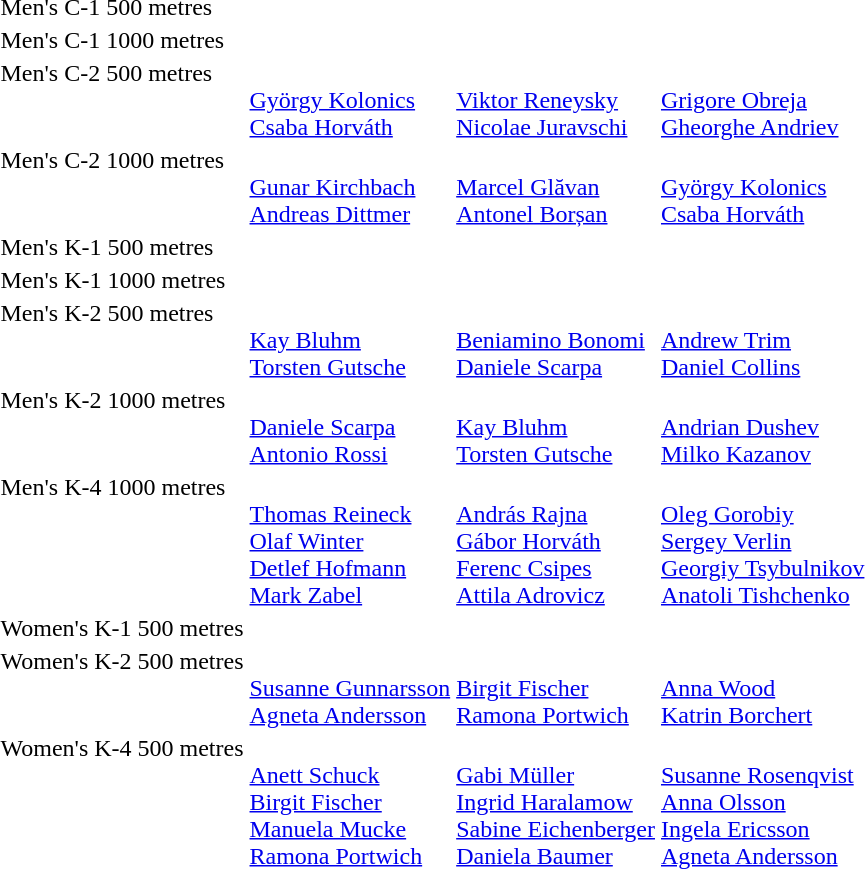<table>
<tr>
<td>Men's C-1 500 metres<br></td>
<td></td>
<td></td>
<td></td>
</tr>
<tr>
<td>Men's C-1 1000 metres<br></td>
<td></td>
<td></td>
<td></td>
</tr>
<tr valign="top">
<td>Men's C-2 500 metres<br></td>
<td><br><a href='#'>György Kolonics</a><br><a href='#'>Csaba Horváth</a></td>
<td><br><a href='#'>Viktor Reneysky</a><br><a href='#'>Nicolae Juravschi</a></td>
<td><br><a href='#'>Grigore Obreja</a><br><a href='#'>Gheorghe Andriev</a></td>
</tr>
<tr valign="top">
<td>Men's C-2 1000 metres<br></td>
<td><br><a href='#'>Gunar Kirchbach</a><br><a href='#'>Andreas Dittmer</a></td>
<td><br><a href='#'>Marcel Glăvan</a><br><a href='#'>Antonel Borșan</a></td>
<td><br><a href='#'>György Kolonics</a><br><a href='#'>Csaba Horváth</a></td>
</tr>
<tr valign="top">
<td>Men's K-1 500 metres<br></td>
<td></td>
<td></td>
<td></td>
</tr>
<tr valign="top">
<td>Men's K-1 1000 metres<br></td>
<td></td>
<td></td>
<td></td>
</tr>
<tr valign="top">
<td>Men's K-2 500 metres<br></td>
<td><br><a href='#'>Kay Bluhm</a><br><a href='#'>Torsten Gutsche</a></td>
<td><br><a href='#'>Beniamino Bonomi</a><br><a href='#'>Daniele Scarpa</a></td>
<td><br><a href='#'>Andrew Trim</a><br><a href='#'>Daniel Collins</a></td>
</tr>
<tr valign="top">
<td>Men's K-2 1000 metres<br></td>
<td><br><a href='#'>Daniele Scarpa</a><br><a href='#'>Antonio Rossi</a></td>
<td><br><a href='#'>Kay Bluhm</a><br><a href='#'>Torsten Gutsche</a></td>
<td><br><a href='#'>Andrian Dushev</a><br><a href='#'>Milko Kazanov</a></td>
</tr>
<tr valign="top">
<td>Men's K-4 1000 metres<br></td>
<td><br><a href='#'>Thomas Reineck</a><br><a href='#'>Olaf Winter</a><br><a href='#'>Detlef Hofmann</a><br><a href='#'>Mark Zabel</a></td>
<td><br><a href='#'>András Rajna</a><br><a href='#'>Gábor Horváth</a> <br><a href='#'>Ferenc Csipes</a> <br><a href='#'>Attila Adrovicz</a></td>
<td><br><a href='#'>Oleg Gorobiy</a> <br><a href='#'>Sergey Verlin</a> <br><a href='#'>Georgiy Tsybulnikov</a> <br><a href='#'>Anatoli Tishchenko</a></td>
</tr>
<tr>
<td>Women's K-1 500 metres<br></td>
<td></td>
<td></td>
<td></td>
</tr>
<tr valign="top">
<td>Women's K-2 500 metres<br></td>
<td><br><a href='#'>Susanne Gunnarsson</a><br><a href='#'>Agneta Andersson</a></td>
<td><br><a href='#'>Birgit Fischer</a><br><a href='#'>Ramona Portwich</a></td>
<td><br><a href='#'>Anna Wood</a><br><a href='#'>Katrin Borchert</a></td>
</tr>
<tr valign="top">
<td>Women's K-4 500 metres<br></td>
<td><br><a href='#'>Anett Schuck</a><br><a href='#'>Birgit Fischer</a><br><a href='#'>Manuela Mucke</a><br><a href='#'>Ramona Portwich</a></td>
<td><br><a href='#'>Gabi Müller</a><br><a href='#'>Ingrid Haralamow</a><br><a href='#'>Sabine Eichenberger</a><br><a href='#'>Daniela Baumer</a></td>
<td><br><a href='#'>Susanne Rosenqvist</a><br><a href='#'>Anna Olsson</a><br><a href='#'>Ingela Ericsson</a><br><a href='#'>Agneta Andersson</a></td>
</tr>
</table>
